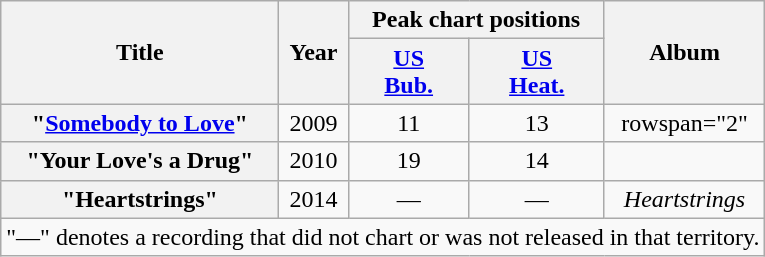<table class="wikitable plainrowheaders" style="text-align:center;">
<tr>
<th scope="col" rowspan="2">Title</th>
<th scope="col" rowspan="2">Year</th>
<th scope="col" colspan="2">Peak chart positions</th>
<th scope="col" rowspan="2">Album</th>
</tr>
<tr>
<th scope="col"><a href='#'>US<br>Bub.</a><br></th>
<th scope="col"><a href='#'>US<br>Heat.</a><br></th>
</tr>
<tr>
<th scope="row">"<a href='#'>Somebody to Love</a>"<br></th>
<td>2009</td>
<td>11</td>
<td>13</td>
<td>rowspan="2" </td>
</tr>
<tr>
<th scope="row">"Your Love's a Drug"</th>
<td>2010</td>
<td>19</td>
<td>14</td>
</tr>
<tr>
<th scope="row">"Heartstrings"</th>
<td>2014</td>
<td>—</td>
<td>—</td>
<td><em>Heartstrings</em></td>
</tr>
<tr>
<td colspan="8">"—" denotes a recording that did not chart or was not released in that territory.</td>
</tr>
</table>
